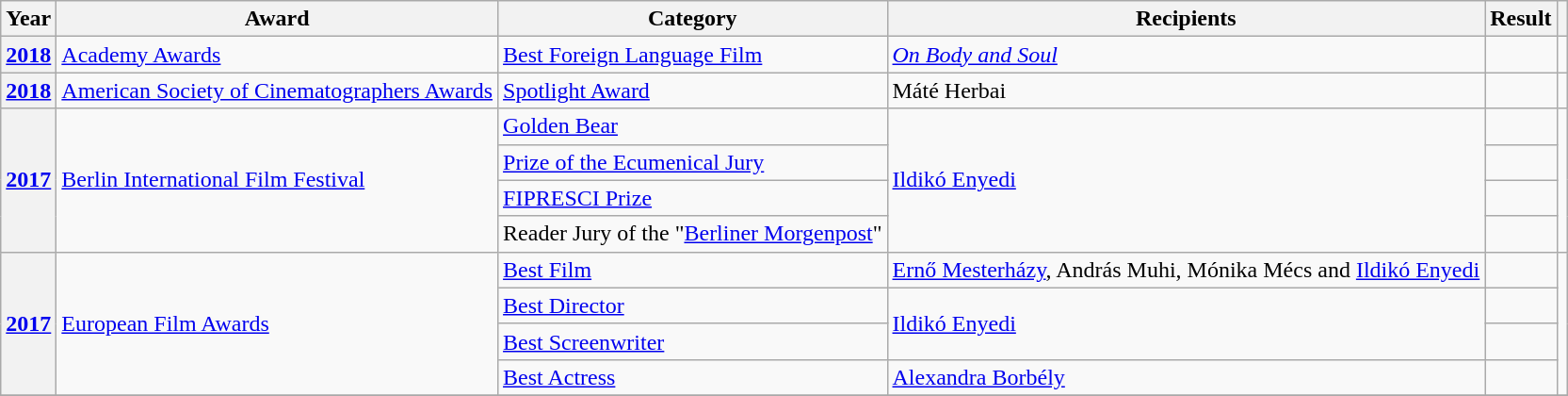<table class="wikitable sortable">
<tr>
<th>Year</th>
<th>Award</th>
<th>Category</th>
<th>Recipients</th>
<th>Result</th>
<th></th>
</tr>
<tr>
<th><a href='#'>2018</a></th>
<td><a href='#'>Academy Awards</a></td>
<td><a href='#'>Best Foreign Language Film</a></td>
<td><em><a href='#'>On Body and Soul</a></em></td>
<td></td>
<td></td>
</tr>
<tr>
<th><a href='#'>2018</a></th>
<td><a href='#'>American Society of Cinematographers Awards</a></td>
<td><a href='#'>Spotlight Award</a></td>
<td>Máté Herbai</td>
<td></td>
<td></td>
</tr>
<tr>
<th rowspan="4"><a href='#'>2017</a></th>
<td rowspan="4"><a href='#'>Berlin International Film Festival</a></td>
<td><a href='#'>Golden Bear</a></td>
<td rowspan="4"><a href='#'>Ildikó Enyedi</a></td>
<td></td>
<td rowspan="4"></td>
</tr>
<tr>
<td><a href='#'>Prize of the Ecumenical Jury</a></td>
<td></td>
</tr>
<tr>
<td><a href='#'>FIPRESCI Prize</a></td>
<td></td>
</tr>
<tr>
<td>Reader Jury of the "<a href='#'>Berliner Morgenpost</a>"</td>
<td></td>
</tr>
<tr>
<th rowspan="4"><a href='#'>2017</a></th>
<td rowspan="4"><a href='#'>European Film Awards</a></td>
<td><a href='#'>Best Film</a></td>
<td><a href='#'>Ernő Mesterházy</a>, András Muhi, Mónika Mécs and <a href='#'>Ildikó Enyedi</a></td>
<td></td>
<td rowspan="4"></td>
</tr>
<tr>
<td><a href='#'>Best Director</a></td>
<td rowspan="2"><a href='#'>Ildikó Enyedi</a></td>
<td></td>
</tr>
<tr>
<td><a href='#'>Best Screenwriter</a></td>
<td></td>
</tr>
<tr>
<td><a href='#'>Best Actress</a></td>
<td><a href='#'>Alexandra Borbély</a></td>
<td></td>
</tr>
<tr>
</tr>
</table>
